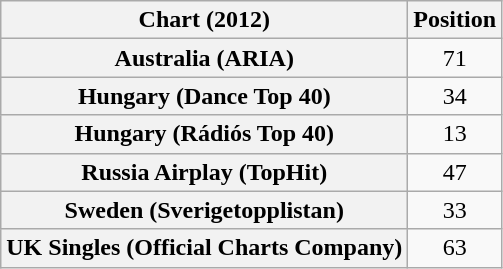<table class="wikitable sortable plainrowheaders" style="text-align:center">
<tr>
<th scope="col">Chart (2012)</th>
<th scope="col">Position</th>
</tr>
<tr>
<th scope="row">Australia (ARIA)</th>
<td style="text-align:center;">71</td>
</tr>
<tr>
<th scope="row">Hungary (Dance Top 40)</th>
<td style="text-align:center;">34</td>
</tr>
<tr>
<th scope="row">Hungary (Rádiós Top 40)</th>
<td style="text-align:center;">13</td>
</tr>
<tr>
<th scope="row">Russia Airplay (TopHit)</th>
<td style="text-align:center;">47</td>
</tr>
<tr>
<th scope="row">Sweden (Sverigetopplistan)</th>
<td style="text-align:center;">33</td>
</tr>
<tr>
<th scope="row">UK Singles (Official Charts Company)</th>
<td style="text-align:center;">63</td>
</tr>
</table>
